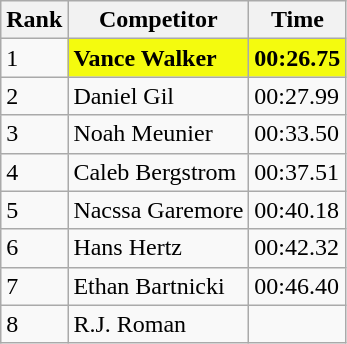<table class="wikitable sortable collapsible">
<tr>
<th>Rank</th>
<th>Competitor</th>
<th>Time</th>
</tr>
<tr>
<td>1</td>
<td style="background-color:#F4FB0E"><strong>Vance Walker</strong></td>
<td style="background-color:#F4FB0E"><strong>00:26.75</strong></td>
</tr>
<tr>
<td>2</td>
<td>Daniel Gil</td>
<td>00:27.99</td>
</tr>
<tr>
<td>3</td>
<td>Noah Meunier</td>
<td>00:33.50</td>
</tr>
<tr>
<td>4</td>
<td>Caleb Bergstrom</td>
<td>00:37.51</td>
</tr>
<tr>
<td>5</td>
<td>Nacssa Garemore</td>
<td>00:40.18</td>
</tr>
<tr>
<td>6</td>
<td>Hans Hertz</td>
<td>00:42.32</td>
</tr>
<tr>
<td>7</td>
<td>Ethan Bartnicki</td>
<td>00:46.40</td>
</tr>
<tr>
<td>8</td>
<td>R.J. Roman</td>
<td></td>
</tr>
</table>
